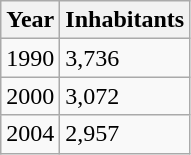<table class="wikitable">
<tr>
<th>Year</th>
<th>Inhabitants</th>
</tr>
<tr>
<td>1990</td>
<td>3,736</td>
</tr>
<tr>
<td>2000</td>
<td>3,072</td>
</tr>
<tr>
<td>2004</td>
<td>2,957</td>
</tr>
</table>
